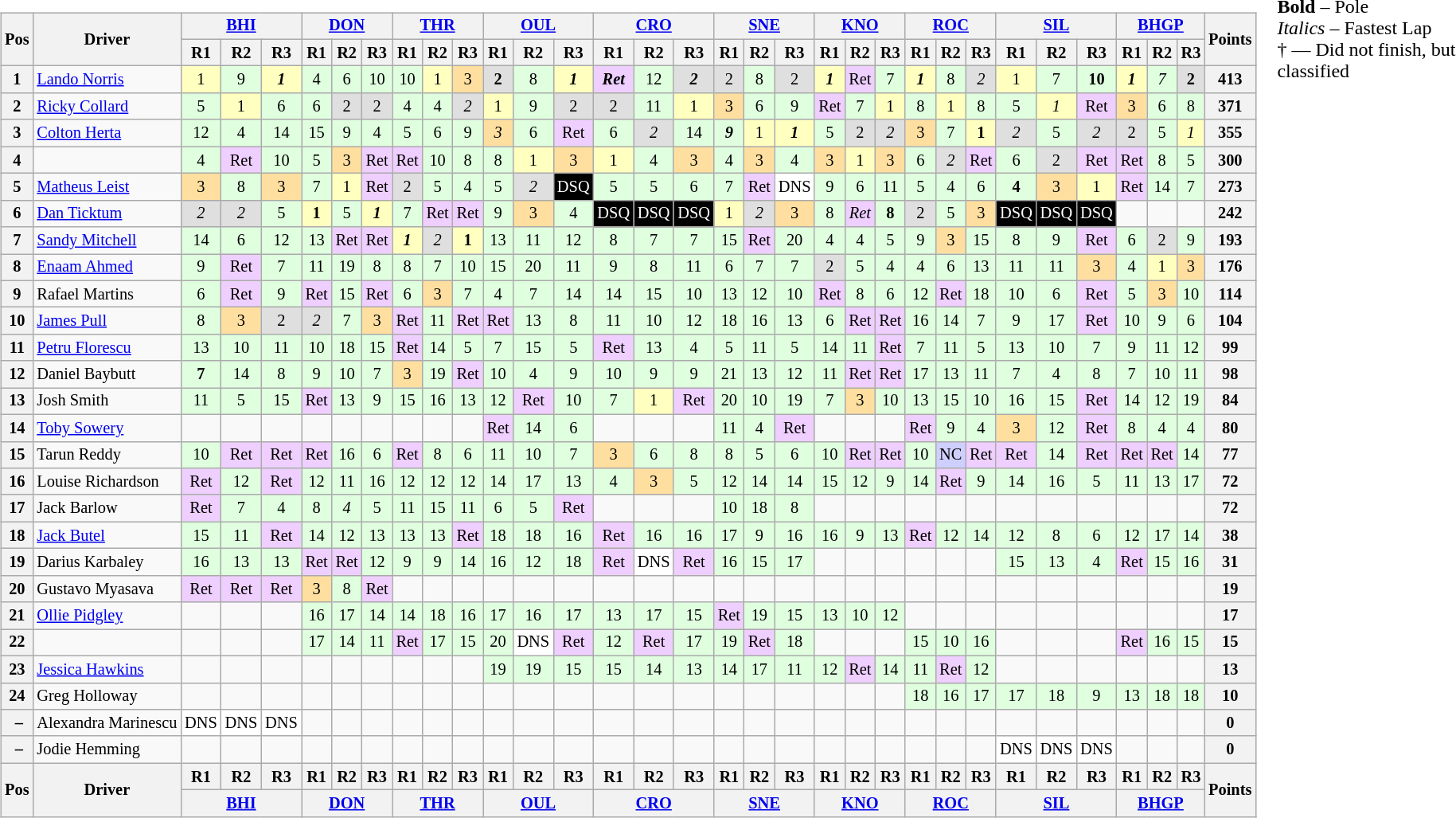<table>
<tr>
<td style="vertical-align:top"><br><table class="wikitable" style="font-size: 85%; text-align: center;">
<tr>
<th rowspan=2>Pos</th>
<th rowspan=2>Driver</th>
<th colspan=3><a href='#'>BHI</a></th>
<th colspan=3><a href='#'>DON</a></th>
<th colspan=3><a href='#'>THR</a></th>
<th colspan=3><a href='#'>OUL</a></th>
<th colspan=3><a href='#'>CRO</a></th>
<th colspan=3><a href='#'>SNE</a></th>
<th colspan=3><a href='#'>KNO</a></th>
<th colspan=3><a href='#'>ROC</a></th>
<th colspan=3><a href='#'>SIL</a></th>
<th colspan=3><a href='#'>BHGP</a></th>
<th rowspan=2>Points</th>
</tr>
<tr>
<th>R1</th>
<th>R2</th>
<th>R3</th>
<th>R1</th>
<th>R2</th>
<th>R3</th>
<th>R1</th>
<th>R2</th>
<th>R3</th>
<th>R1</th>
<th>R2</th>
<th>R3</th>
<th>R1</th>
<th>R2</th>
<th>R3</th>
<th>R1</th>
<th>R2</th>
<th>R3</th>
<th>R1</th>
<th>R2</th>
<th>R3</th>
<th>R1</th>
<th>R2</th>
<th>R3</th>
<th>R1</th>
<th>R2</th>
<th>R3</th>
<th>R1</th>
<th>R2</th>
<th>R3</th>
</tr>
<tr>
<th>1</th>
<td style="text-align:left"> <a href='#'>Lando Norris</a></td>
<td style="background:#FFFFBF;">1</td>
<td style="background:#DFFFDF;">9</td>
<td style="background:#FFFFBF;"><strong><em>1</em></strong></td>
<td style="background:#DFFFDF;">4</td>
<td style="background:#DFFFDF;">6</td>
<td style="background:#DFFFDF;">10</td>
<td style="background:#DFFFDF;">10</td>
<td style="background:#FFFFBF;">1</td>
<td style="background:#FFDF9F;">3</td>
<td style="background:#DFDFDF;"><strong>2</strong></td>
<td style="background:#DFFFDF;">8</td>
<td style="background:#FFFFBF;"><strong><em>1</em></strong></td>
<td style="background:#EFCFFF;"><strong><em>Ret</em></strong></td>
<td style="background:#DFFFDF;">12</td>
<td style="background:#DFDFDF;"><strong><em>2</em></strong></td>
<td style="background:#DFDFDF;">2</td>
<td style="background:#DFFFDF;">8</td>
<td style="background:#DFDFDF;">2</td>
<td style="background:#FFFFBF;"><strong><em>1</em></strong></td>
<td style="background:#EFCFFF;">Ret</td>
<td style="background:#DFFFDF;">7</td>
<td style="background:#FFFFBF;"><strong><em>1</em></strong></td>
<td style="background:#DFFFDF;">8</td>
<td style="background:#DFDFDF;"><em>2</em></td>
<td style="background:#FFFFBF;">1</td>
<td style="background:#DFFFDF;">7</td>
<td style="background:#DFFFDF;"><strong>10</strong></td>
<td style="background:#FFFFBF;"><strong><em>1</em></strong></td>
<td style="background:#DFFFDF;"><em>7</em></td>
<td style="background:#DFDFDF;"><strong>2</strong></td>
<th>413</th>
</tr>
<tr>
<th>2</th>
<td style="text-align:left"> <a href='#'>Ricky Collard</a></td>
<td style="background:#DFFFDF;">5</td>
<td style="background:#FFFFBF;">1</td>
<td style="background:#DFFFDF;">6</td>
<td style="background:#DFFFDF;">6</td>
<td style="background:#DFDFDF;">2</td>
<td style="background:#DFDFDF;">2</td>
<td style="background:#DFFFDF;">4</td>
<td style="background:#DFFFDF;">4</td>
<td style="background:#DFDFDF;"><em>2</em></td>
<td style="background:#FFFFBF;">1</td>
<td style="background:#DFFFDF;">9</td>
<td style="background:#DFDFDF;">2</td>
<td style="background:#DFDFDF;">2</td>
<td style="background:#DFFFDF;">11</td>
<td style="background:#FFFFBF;">1</td>
<td style="background:#FFDF9F;">3</td>
<td style="background:#DFFFDF;">6</td>
<td style="background:#DFFFDF;">9</td>
<td style="background:#EFCFFF;">Ret</td>
<td style="background:#DFFFDF;">7</td>
<td style="background:#FFFFBF;">1</td>
<td style="background:#DFFFDF;">8</td>
<td style="background:#FFFFBF;">1</td>
<td style="background:#DFFFDF;">8</td>
<td style="background:#DFFFDF;">5</td>
<td style="background:#FFFFBF;"><em>1</em></td>
<td style="background:#EFCFFF;">Ret</td>
<td style="background:#FFDF9F;">3</td>
<td style="background:#DFFFDF;">6</td>
<td style="background:#DFFFDF;">8</td>
<th>371</th>
</tr>
<tr>
<th>3</th>
<td style="text-align:left"> <a href='#'>Colton Herta</a></td>
<td style="background:#DFFFDF;">12</td>
<td style="background:#DFFFDF;">4</td>
<td style="background:#DFFFDF;">14</td>
<td style="background:#DFFFDF;">15</td>
<td style="background:#DFFFDF;">9</td>
<td style="background:#DFFFDF;">4</td>
<td style="background:#DFFFDF;">5</td>
<td style="background:#DFFFDF;">6</td>
<td style="background:#DFFFDF;">9</td>
<td style="background:#FFDF9F;"><em>3</em></td>
<td style="background:#DFFFDF;">6</td>
<td style="background:#EFCFFF;">Ret</td>
<td style="background:#DFFFDF;">6</td>
<td style="background:#DFDFDF;"><em>2</em></td>
<td style="background:#DFFFDF;">14</td>
<td style="background:#DFFFDF;"><strong><em>9</em></strong></td>
<td style="background:#FFFFBF;">1</td>
<td style="background:#FFFFBF;"><strong><em>1</em></strong></td>
<td style="background:#DFFFDF;">5</td>
<td style="background:#DFDFDF;">2</td>
<td style="background:#DFDFDF;"><em>2</em></td>
<td style="background:#FFDF9F;">3</td>
<td style="background:#DFFFDF;">7</td>
<td style="background:#FFFFBF;"><strong>1</strong></td>
<td style="background:#DFDFDF;"><em>2</em></td>
<td style="background:#DFFFDF;">5</td>
<td style="background:#DFDFDF;"><em>2</em></td>
<td style="background:#DFDFDF;">2</td>
<td style="background:#DFFFDF;">5</td>
<td style="background:#FFFFBF;"><em>1</em></td>
<th>355</th>
</tr>
<tr>
<th>4</th>
<td style="text-align:left"></td>
<td style="background:#DFFFDF;">4</td>
<td style="background:#EFCFFF;">Ret</td>
<td style="background:#DFFFDF;">10</td>
<td style="background:#DFFFDF;">5</td>
<td style="background:#FFDF9F;">3</td>
<td style="background:#EFCFFF;">Ret</td>
<td style="background:#EFCFFF;">Ret</td>
<td style="background:#DFFFDF;">10</td>
<td style="background:#DFFFDF;">8</td>
<td style="background:#DFFFDF;">8</td>
<td style="background:#FFFFBF;">1</td>
<td style="background:#FFDF9F;">3</td>
<td style="background:#FFFFBF;">1</td>
<td style="background:#DFFFDF;">4</td>
<td style="background:#FFDF9F;">3</td>
<td style="background:#DFFFDF;">4</td>
<td style="background:#FFDF9F;">3</td>
<td style="background:#DFFFDF;">4</td>
<td style="background:#FFDF9F;">3</td>
<td style="background:#FFFFBF;">1</td>
<td style="background:#FFDF9F;">3</td>
<td style="background:#DFFFDF;">6</td>
<td style="background:#DFDFDF;"><em>2</em></td>
<td style="background:#EFCFFF;">Ret</td>
<td style="background:#DFFFDF;">6</td>
<td style="background:#DFDFDF;">2</td>
<td style="background:#EFCFFF;">Ret</td>
<td style="background:#EFCFFF;">Ret</td>
<td style="background:#DFFFDF;">8</td>
<td style="background:#DFFFDF;">5</td>
<th>300</th>
</tr>
<tr>
<th>5</th>
<td style="text-align:left"> <a href='#'>Matheus Leist</a></td>
<td style="background:#FFDF9F;">3</td>
<td style="background:#DFFFDF;">8</td>
<td style="background:#FFDF9F;">3</td>
<td style="background:#DFFFDF;">7</td>
<td style="background:#FFFFBF;">1</td>
<td style="background:#EFCFFF;">Ret</td>
<td style="background:#DFDFDF;">2</td>
<td style="background:#DFFFDF;">5</td>
<td style="background:#DFFFDF;">4</td>
<td style="background:#DFFFDF;">5</td>
<td style="background:#DFDFDF;"><em>2</em></td>
<td style="background-color:#000000;color:white">DSQ</td>
<td style="background:#DFFFDF;">5</td>
<td style="background:#DFFFDF;">5</td>
<td style="background:#DFFFDF;">6</td>
<td style="background:#DFFFDF;">7</td>
<td style="background:#EFCFFF;">Ret</td>
<td style="background:#FFFFFF;">DNS</td>
<td style="background:#DFFFDF;">9</td>
<td style="background:#DFFFDF;">6</td>
<td style="background:#DFFFDF;">11</td>
<td style="background:#DFFFDF;">5</td>
<td style="background:#DFFFDF;">4</td>
<td style="background:#DFFFDF;">6</td>
<td style="background:#DFFFDF;"><strong>4</strong></td>
<td style="background:#FFDF9F;">3</td>
<td style="background:#FFFFBF;">1</td>
<td style="background:#EFCFFF;">Ret</td>
<td style="background:#DFFFDF;">14</td>
<td style="background:#DFFFDF;">7</td>
<th>273</th>
</tr>
<tr>
<th>6</th>
<td style="text-align:left"> <a href='#'>Dan Ticktum</a></td>
<td style="background:#DFDFDF;"><em>2</em></td>
<td style="background:#DFDFDF;"><em>2</em></td>
<td style="background:#DFFFDF;">5</td>
<td style="background:#FFFFBF;"><strong>1</strong></td>
<td style="background:#DFFFDF;">5</td>
<td style="background:#FFFFBF;"><strong><em>1</em></strong></td>
<td style="background:#DFFFDF;">7</td>
<td style="background:#EFCFFF;">Ret</td>
<td style="background:#EFCFFF;">Ret</td>
<td style="background:#DFFFDF;">9</td>
<td style="background:#FFDF9F;">3</td>
<td style="background:#DFFFDF;">4</td>
<td style="background-color:#000000;color:white">DSQ</td>
<td style="background-color:#000000;color:white">DSQ</td>
<td style="background-color:#000000;color:white">DSQ</td>
<td style="background:#FFFFBF;">1</td>
<td style="background:#DFDFDF;"><em>2</em></td>
<td style="background:#FFDF9F;">3</td>
<td style="background:#DFFFDF;">8</td>
<td style="background:#EFCFFF;"><em>Ret</em></td>
<td style="background:#DFFFDF;"><strong>8</strong></td>
<td style="background:#DFDFDF;">2</td>
<td style="background:#DFFFDF;">5</td>
<td style="background:#FFDF9F;">3</td>
<td style="background-color:#000000;color:white">DSQ</td>
<td style="background-color:#000000;color:white">DSQ</td>
<td style="background-color:#000000;color:white">DSQ</td>
<td></td>
<td></td>
<td></td>
<th>242</th>
</tr>
<tr>
<th>7</th>
<td style="text-align:left"> <a href='#'>Sandy Mitchell</a></td>
<td style="background:#DFFFDF;">14</td>
<td style="background:#DFFFDF;">6</td>
<td style="background:#DFFFDF;">12</td>
<td style="background:#DFFFDF;">13</td>
<td style="background:#EFCFFF;">Ret</td>
<td style="background:#EFCFFF;">Ret</td>
<td style="background:#FFFFBF;"><strong><em>1</em></strong></td>
<td style="background:#DFDFDF;"><em>2</em></td>
<td style="background:#FFFFBF;"><strong>1</strong></td>
<td style="background:#DFFFDF;">13</td>
<td style="background:#DFFFDF;">11</td>
<td style="background:#DFFFDF;">12</td>
<td style="background:#DFFFDF;">8</td>
<td style="background:#DFFFDF;">7</td>
<td style="background:#DFFFDF;">7</td>
<td style="background:#DFFFDF;">15</td>
<td style="background:#EFCFFF;">Ret</td>
<td style="background:#DFFFDF;">20</td>
<td style="background:#DFFFDF;">4</td>
<td style="background:#DFFFDF;">4</td>
<td style="background:#DFFFDF;">5</td>
<td style="background:#DFFFDF;">9</td>
<td style="background:#FFDF9F;">3</td>
<td style="background:#DFFFDF;">15</td>
<td style="background:#DFFFDF;">8</td>
<td style="background:#DFFFDF;">9</td>
<td style="background:#EFCFFF;">Ret</td>
<td style="background:#DFFFDF;">6</td>
<td style="background:#DFDFDF;">2</td>
<td style="background:#DFFFDF;">9</td>
<th>193</th>
</tr>
<tr>
<th>8</th>
<td style="text-align:left"> <a href='#'>Enaam Ahmed</a></td>
<td style="background:#DFFFDF;">9</td>
<td style="background:#EFCFFF;">Ret</td>
<td style="background:#DFFFDF;">7</td>
<td style="background:#DFFFDF;">11</td>
<td style="background:#DFFFDF;">19</td>
<td style="background:#DFFFDF;">8</td>
<td style="background:#DFFFDF;">8</td>
<td style="background:#DFFFDF;">7</td>
<td style="background:#DFFFDF;">10</td>
<td style="background:#DFFFDF;">15</td>
<td style="background:#DFFFDF;">20</td>
<td style="background:#DFFFDF;">11</td>
<td style="background:#DFFFDF;">9</td>
<td style="background:#DFFFDF;">8</td>
<td style="background:#DFFFDF;">11</td>
<td style="background:#DFFFDF;">6</td>
<td style="background:#DFFFDF;">7</td>
<td style="background:#DFFFDF;">7</td>
<td style="background:#DFDFDF;">2</td>
<td style="background:#DFFFDF;">5</td>
<td style="background:#DFFFDF;">4</td>
<td style="background:#DFFFDF;">4</td>
<td style="background:#DFFFDF;">6</td>
<td style="background:#DFFFDF;">13</td>
<td style="background:#DFFFDF;">11</td>
<td style="background:#DFFFDF;">11</td>
<td style="background:#FFDF9F;">3</td>
<td style="background:#DFFFDF;">4</td>
<td style="background:#FFFFBF;">1</td>
<td style="background:#FFDF9F;">3</td>
<th>176</th>
</tr>
<tr>
<th>9</th>
<td style="text-align:left"> Rafael Martins</td>
<td style="background:#DFFFDF;">6</td>
<td style="background:#EFCFFF;">Ret</td>
<td style="background:#DFFFDF;">9</td>
<td style="background:#EFCFFF;">Ret</td>
<td style="background:#DFFFDF;">15</td>
<td style="background:#EFCFFF;">Ret</td>
<td style="background:#DFFFDF;">6</td>
<td style="background:#FFDF9F;">3</td>
<td style="background:#DFFFDF;">7</td>
<td style="background:#DFFFDF;">4</td>
<td style="background:#DFFFDF;">7</td>
<td style="background:#DFFFDF;">14</td>
<td style="background:#DFFFDF;">14</td>
<td style="background:#DFFFDF;">15</td>
<td style="background:#DFFFDF;">10</td>
<td style="background:#DFFFDF;">13</td>
<td style="background:#DFFFDF;">12</td>
<td style="background:#DFFFDF;">10</td>
<td style="background:#EFCFFF;">Ret</td>
<td style="background:#DFFFDF;">8</td>
<td style="background:#DFFFDF;">6</td>
<td style="background:#DFFFDF;">12</td>
<td style="background:#EFCFFF;">Ret</td>
<td style="background:#DFFFDF;">18</td>
<td style="background:#DFFFDF;">10</td>
<td style="background:#DFFFDF;">6</td>
<td style="background:#EFCFFF;">Ret</td>
<td style="background:#DFFFDF;">5</td>
<td style="background:#FFDF9F;">3</td>
<td style="background:#DFFFDF;">10</td>
<th>114</th>
</tr>
<tr>
<th>10</th>
<td style="text-align:left"> <a href='#'>James Pull</a></td>
<td style="background:#DFFFDF;">8</td>
<td style="background:#FFDF9F;">3</td>
<td style="background:#DFDFDF;">2</td>
<td style="background:#DFDFDF;"><em>2</em></td>
<td style="background:#DFFFDF;">7</td>
<td style="background:#FFDF9F;">3</td>
<td style="background:#EFCFFF;">Ret</td>
<td style="background:#DFFFDF;">11</td>
<td style="background:#EFCFFF;">Ret</td>
<td style="background:#EFCFFF;">Ret</td>
<td style="background:#DFFFDF;">13</td>
<td style="background:#DFFFDF;">8</td>
<td style="background:#DFFFDF;">11</td>
<td style="background:#DFFFDF;">10</td>
<td style="background:#DFFFDF;">12</td>
<td style="background:#DFFFDF;">18</td>
<td style="background:#DFFFDF;">16</td>
<td style="background:#DFFFDF;">13</td>
<td style="background:#DFFFDF;">6</td>
<td style="background:#EFCFFF;">Ret</td>
<td style="background:#EFCFFF;">Ret</td>
<td style="background:#DFFFDF;">16</td>
<td style="background:#DFFFDF;">14</td>
<td style="background:#DFFFDF;">7</td>
<td style="background:#DFFFDF;">9</td>
<td style="background:#DFFFDF;">17</td>
<td style="background:#EFCFFF;">Ret</td>
<td style="background:#DFFFDF;">10</td>
<td style="background:#DFFFDF;">9</td>
<td style="background:#DFFFDF;">6</td>
<th>104</th>
</tr>
<tr>
<th>11</th>
<td style="text-align:left"> <a href='#'>Petru Florescu</a></td>
<td style="background:#DFFFDF;">13</td>
<td style="background:#DFFFDF;">10</td>
<td style="background:#DFFFDF;">11</td>
<td style="background:#DFFFDF;">10</td>
<td style="background:#DFFFDF;">18</td>
<td style="background:#DFFFDF;">15</td>
<td style="background:#EFCFFF;">Ret</td>
<td style="background:#DFFFDF;">14</td>
<td style="background:#DFFFDF;">5</td>
<td style="background:#DFFFDF;">7</td>
<td style="background:#DFFFDF;">15</td>
<td style="background:#DFFFDF;">5</td>
<td style="background:#EFCFFF;">Ret</td>
<td style="background:#DFFFDF;">13</td>
<td style="background:#DFFFDF;">4</td>
<td style="background:#DFFFDF;">5</td>
<td style="background:#DFFFDF;">11</td>
<td style="background:#DFFFDF;">5</td>
<td style="background:#DFFFDF;">14</td>
<td style="background:#DFFFDF;">11</td>
<td style="background:#EFCFFF;">Ret</td>
<td style="background:#DFFFDF;">7</td>
<td style="background:#DFFFDF;">11</td>
<td style="background:#DFFFDF;">5</td>
<td style="background:#DFFFDF;">13</td>
<td style="background:#DFFFDF;">10</td>
<td style="background:#DFFFDF;">7</td>
<td style="background:#DFFFDF;">9</td>
<td style="background:#DFFFDF;">11</td>
<td style="background:#DFFFDF;">12</td>
<th>99</th>
</tr>
<tr>
<th>12</th>
<td style="text-align:left"> Daniel Baybutt</td>
<td style="background:#DFFFDF;"><strong>7</strong></td>
<td style="background:#DFFFDF;">14</td>
<td style="background:#DFFFDF;">8</td>
<td style="background:#DFFFDF;">9</td>
<td style="background:#DFFFDF;">10</td>
<td style="background:#DFFFDF;">7</td>
<td style="background:#FFDF9F;">3</td>
<td style="background:#DFFFDF;">19</td>
<td style="background:#EFCFFF;">Ret</td>
<td style="background:#DFFFDF;">10</td>
<td style="background:#DFFFDF;">4</td>
<td style="background:#DFFFDF;">9</td>
<td style="background:#DFFFDF;">10</td>
<td style="background:#DFFFDF;">9</td>
<td style="background:#DFFFDF;">9</td>
<td style="background:#DFFFDF;">21</td>
<td style="background:#DFFFDF;">13</td>
<td style="background:#DFFFDF;">12</td>
<td style="background:#DFFFDF;">11</td>
<td style="background:#EFCFFF;">Ret</td>
<td style="background:#EFCFFF;">Ret</td>
<td style="background:#DFFFDF;">17</td>
<td style="background:#DFFFDF;">13</td>
<td style="background:#DFFFDF;">11</td>
<td style="background:#DFFFDF;">7</td>
<td style="background:#DFFFDF;">4</td>
<td style="background:#DFFFDF;">8</td>
<td style="background:#DFFFDF;">7</td>
<td style="background:#DFFFDF;">10</td>
<td style="background:#DFFFDF;">11</td>
<th>98</th>
</tr>
<tr>
<th>13</th>
<td style="text-align:left"> Josh Smith</td>
<td style="background:#DFFFDF;">11</td>
<td style="background:#DFFFDF;">5</td>
<td style="background:#DFFFDF;">15</td>
<td style="background:#EFCFFF;">Ret</td>
<td style="background:#DFFFDF;">13</td>
<td style="background:#DFFFDF;">9</td>
<td style="background:#DFFFDF;">15</td>
<td style="background:#DFFFDF;">16</td>
<td style="background:#DFFFDF;">13</td>
<td style="background:#DFFFDF;">12</td>
<td style="background:#EFCFFF;">Ret</td>
<td style="background:#DFFFDF;">10</td>
<td style="background:#DFFFDF;">7</td>
<td style="background:#FFFFBF;">1</td>
<td style="background:#EFCFFF;">Ret</td>
<td style="background:#DFFFDF;">20</td>
<td style="background:#DFFFDF;">10</td>
<td style="background:#DFFFDF;">19</td>
<td style="background:#DFFFDF;">7</td>
<td style="background:#FFDF9F;">3</td>
<td style="background:#DFFFDF;">10</td>
<td style="background:#DFFFDF;">13</td>
<td style="background:#DFFFDF;">15</td>
<td style="background:#DFFFDF;">10</td>
<td style="background:#DFFFDF;">16</td>
<td style="background:#DFFFDF;">15</td>
<td style="background:#EFCFFF;">Ret</td>
<td style="background:#DFFFDF;">14</td>
<td style="background:#DFFFDF;">12</td>
<td style="background:#DFFFDF;">19</td>
<th>84</th>
</tr>
<tr>
<th>14</th>
<td style="text-align:left"> <a href='#'>Toby Sowery</a></td>
<td></td>
<td></td>
<td></td>
<td></td>
<td></td>
<td></td>
<td></td>
<td></td>
<td></td>
<td style="background:#EFCFFF;">Ret</td>
<td style="background:#DFFFDF;">14</td>
<td style="background:#DFFFDF;">6</td>
<td></td>
<td></td>
<td></td>
<td style="background:#DFFFDF;">11</td>
<td style="background:#DFFFDF;">4</td>
<td style="background:#EFCFFF;">Ret</td>
<td></td>
<td></td>
<td></td>
<td style="background:#EFCFFF;">Ret</td>
<td style="background:#DFFFDF;">9</td>
<td style="background:#DFFFDF;">4</td>
<td style="background:#FFDF9F;">3</td>
<td style="background:#DFFFDF;">12</td>
<td style="background:#EFCFFF;">Ret</td>
<td style="background:#DFFFDF;">8</td>
<td style="background:#DFFFDF;">4</td>
<td style="background:#DFFFDF;">4</td>
<th>80</th>
</tr>
<tr>
<th>15</th>
<td style="text-align:left"> Tarun Reddy</td>
<td style="background:#DFFFDF;">10</td>
<td style="background:#EFCFFF;">Ret</td>
<td style="background:#EFCFFF;">Ret</td>
<td style="background:#EFCFFF;">Ret</td>
<td style="background:#DFFFDF;">16</td>
<td style="background:#DFFFDF;">6</td>
<td style="background:#EFCFFF;">Ret</td>
<td style="background:#DFFFDF;">8</td>
<td style="background:#DFFFDF;">6</td>
<td style="background:#DFFFDF;">11</td>
<td style="background:#DFFFDF;">10</td>
<td style="background:#DFFFDF;">7</td>
<td style="background:#FFDF9F;">3</td>
<td style="background:#DFFFDF;">6</td>
<td style="background:#DFFFDF;">8</td>
<td style="background:#DFFFDF;">8</td>
<td style="background:#DFFFDF;">5</td>
<td style="background:#DFFFDF;">6</td>
<td style="background:#DFFFDF;">10</td>
<td style="background:#EFCFFF;">Ret</td>
<td style="background:#EFCFFF;">Ret</td>
<td style="background:#DFFFDF;">10</td>
<td style="background:#CFCFFF;">NC</td>
<td style="background:#EFCFFF;">Ret</td>
<td style="background:#EFCFFF;">Ret</td>
<td style="background:#DFFFDF;">14</td>
<td style="background:#EFCFFF;">Ret</td>
<td style="background:#EFCFFF;">Ret</td>
<td style="background:#EFCFFF;">Ret</td>
<td style="background:#DFFFDF;">14</td>
<th>77</th>
</tr>
<tr>
<th>16</th>
<td style="text-align:left"> Louise Richardson</td>
<td style="background:#EFCFFF;">Ret</td>
<td style="background:#DFFFDF;">12</td>
<td style="background:#EFCFFF;">Ret</td>
<td style="background:#DFFFDF;">12</td>
<td style="background:#DFFFDF;">11</td>
<td style="background:#DFFFDF;">16</td>
<td style="background:#DFFFDF;">12</td>
<td style="background:#DFFFDF;">12</td>
<td style="background:#DFFFDF;">12</td>
<td style="background:#DFFFDF;">14</td>
<td style="background:#DFFFDF;">17</td>
<td style="background:#DFFFDF;">13</td>
<td style="background:#DFFFDF;">4</td>
<td style="background:#FFDF9F;">3</td>
<td style="background:#DFFFDF;">5</td>
<td style="background:#DFFFDF;">12</td>
<td style="background:#DFFFDF;">14</td>
<td style="background:#DFFFDF;">14</td>
<td style="background:#DFFFDF;">15</td>
<td style="background:#DFFFDF;">12</td>
<td style="background:#DFFFDF;">9</td>
<td style="background:#DFFFDF;">14</td>
<td style="background:#EFCFFF;">Ret</td>
<td style="background:#DFFFDF;">9</td>
<td style="background:#DFFFDF;">14</td>
<td style="background:#DFFFDF;">16</td>
<td style="background:#DFFFDF;">5</td>
<td style="background:#DFFFDF;">11</td>
<td style="background:#DFFFDF;">13</td>
<td style="background:#DFFFDF;">17</td>
<th>72</th>
</tr>
<tr>
<th>17</th>
<td style="text-align:left"> Jack Barlow</td>
<td style="background:#EFCFFF;">Ret</td>
<td style="background:#DFFFDF;">7</td>
<td style="background:#DFFFDF;">4</td>
<td style="background:#DFFFDF;">8</td>
<td style="background:#DFFFDF;"><em>4</em></td>
<td style="background:#DFFFDF;">5</td>
<td style="background:#DFFFDF;">11</td>
<td style="background:#DFFFDF;">15</td>
<td style="background:#DFFFDF;">11</td>
<td style="background:#DFFFDF;">6</td>
<td style="background:#DFFFDF;">5</td>
<td style="background:#EFCFFF;">Ret</td>
<td></td>
<td></td>
<td></td>
<td style="background:#DFFFDF;">10</td>
<td style="background:#DFFFDF;">18</td>
<td style="background:#DFFFDF;">8</td>
<td></td>
<td></td>
<td></td>
<td></td>
<td></td>
<td></td>
<td></td>
<td></td>
<td></td>
<td></td>
<td></td>
<td></td>
<th>72</th>
</tr>
<tr>
<th>18</th>
<td style="text-align:left"> <a href='#'>Jack Butel</a></td>
<td style="background:#DFFFDF;">15</td>
<td style="background:#DFFFDF;">11</td>
<td style="background:#EFCFFF;">Ret</td>
<td style="background:#DFFFDF;">14</td>
<td style="background:#DFFFDF;">12</td>
<td style="background:#DFFFDF;">13</td>
<td style="background:#DFFFDF;">13</td>
<td style="background:#DFFFDF;">13</td>
<td style="background:#EFCFFF;">Ret</td>
<td style="background:#DFFFDF;">18</td>
<td style="background:#DFFFDF;">18</td>
<td style="background:#DFFFDF;">16</td>
<td style="background:#EFCFFF;">Ret</td>
<td style="background:#DFFFDF;">16</td>
<td style="background:#DFFFDF;">16</td>
<td style="background:#DFFFDF;">17</td>
<td style="background:#DFFFDF;">9</td>
<td style="background:#DFFFDF;">16</td>
<td style="background:#DFFFDF;">16</td>
<td style="background:#DFFFDF;">9</td>
<td style="background:#DFFFDF;">13</td>
<td style="background:#EFCFFF;">Ret</td>
<td style="background:#DFFFDF;">12</td>
<td style="background:#DFFFDF;">14</td>
<td style="background:#DFFFDF;">12</td>
<td style="background:#DFFFDF;">8</td>
<td style="background:#DFFFDF;">6</td>
<td style="background:#DFFFDF;">12</td>
<td style="background:#DFFFDF;">17</td>
<td style="background:#DFFFDF;">14</td>
<th>38</th>
</tr>
<tr>
<th>19</th>
<td style="text-align:left"> Darius Karbaley</td>
<td style="background:#DFFFDF;">16</td>
<td style="background:#DFFFDF;">13</td>
<td style="background:#DFFFDF;">13</td>
<td style="background:#EFCFFF;">Ret</td>
<td style="background:#EFCFFF;">Ret</td>
<td style="background:#DFFFDF;">12</td>
<td style="background:#DFFFDF;">9</td>
<td style="background:#DFFFDF;">9</td>
<td style="background:#DFFFDF;">14</td>
<td style="background:#DFFFDF;">16</td>
<td style="background:#DFFFDF;">12</td>
<td style="background:#DFFFDF;">18</td>
<td style="background:#EFCFFF;">Ret</td>
<td style="background:#FFFFFF;">DNS</td>
<td style="background:#EFCFFF;">Ret</td>
<td style="background:#DFFFDF;">16</td>
<td style="background:#DFFFDF;">15</td>
<td style="background:#DFFFDF;">17</td>
<td></td>
<td></td>
<td></td>
<td></td>
<td></td>
<td></td>
<td style="background:#DFFFDF;">15</td>
<td style="background:#DFFFDF;">13</td>
<td style="background:#DFFFDF;">4</td>
<td style="background:#EFCFFF;">Ret</td>
<td style="background:#DFFFDF;">15</td>
<td style="background:#DFFFDF;">16</td>
<th>31</th>
</tr>
<tr>
<th>20</th>
<td style="text-align:left"> Gustavo Myasava</td>
<td style="background:#EFCFFF;">Ret</td>
<td style="background:#EFCFFF;">Ret</td>
<td style="background:#EFCFFF;">Ret</td>
<td style="background:#FFDF9F;">3</td>
<td style="background:#DFFFDF;">8</td>
<td style="background:#EFCFFF;">Ret</td>
<td></td>
<td></td>
<td></td>
<td></td>
<td></td>
<td></td>
<td></td>
<td></td>
<td></td>
<td></td>
<td></td>
<td></td>
<td></td>
<td></td>
<td></td>
<td></td>
<td></td>
<td></td>
<td></td>
<td></td>
<td></td>
<td></td>
<td></td>
<td></td>
<th>19</th>
</tr>
<tr>
<th>21</th>
<td style="text-align:left"> <a href='#'>Ollie Pidgley</a></td>
<td></td>
<td></td>
<td></td>
<td style="background:#DFFFDF;">16</td>
<td style="background:#DFFFDF;">17</td>
<td style="background:#DFFFDF;">14</td>
<td style="background:#DFFFDF;">14</td>
<td style="background:#DFFFDF;">18</td>
<td style="background:#DFFFDF;">16</td>
<td style="background:#DFFFDF;">17</td>
<td style="background:#DFFFDF;">16</td>
<td style="background:#DFFFDF;">17</td>
<td style="background:#DFFFDF;">13</td>
<td style="background:#DFFFDF;">17</td>
<td style="background:#DFFFDF;">15</td>
<td style="background:#EFCFFF;">Ret</td>
<td style="background:#DFFFDF;">19</td>
<td style="background:#DFFFDF;">15</td>
<td style="background:#DFFFDF;">13</td>
<td style="background:#DFFFDF;">10</td>
<td style="background:#DFFFDF;">12</td>
<td></td>
<td></td>
<td></td>
<td></td>
<td></td>
<td></td>
<td></td>
<td></td>
<td></td>
<th>17</th>
</tr>
<tr>
<th>22</th>
<td style="text-align:left"></td>
<td></td>
<td></td>
<td></td>
<td style="background:#DFFFDF;">17</td>
<td style="background:#DFFFDF;">14</td>
<td style="background:#DFFFDF;">11</td>
<td style="background:#EFCFFF;">Ret</td>
<td style="background:#DFFFDF;">17</td>
<td style="background:#DFFFDF;">15</td>
<td style="background:#DFFFDF;">20</td>
<td style="background:#FFFFFF;">DNS</td>
<td style="background:#EFCFFF;">Ret</td>
<td style="background:#DFFFDF;">12</td>
<td style="background:#EFCFFF;">Ret</td>
<td style="background:#DFFFDF;">17</td>
<td style="background:#DFFFDF;">19</td>
<td style="background:#EFCFFF;">Ret</td>
<td style="background:#DFFFDF;">18</td>
<td></td>
<td></td>
<td></td>
<td style="background:#DFFFDF;">15</td>
<td style="background:#DFFFDF;">10</td>
<td style="background:#DFFFDF;">16</td>
<td></td>
<td></td>
<td></td>
<td style="background:#EFCFFF;">Ret</td>
<td style="background:#DFFFDF;">16</td>
<td style="background:#DFFFDF;">15</td>
<th>15</th>
</tr>
<tr>
<th>23</th>
<td style="text-align:left"> <a href='#'>Jessica Hawkins</a></td>
<td></td>
<td></td>
<td></td>
<td></td>
<td></td>
<td></td>
<td></td>
<td></td>
<td></td>
<td style="background:#DFFFDF;">19</td>
<td style="background:#DFFFDF;">19</td>
<td style="background:#DFFFDF;">15</td>
<td style="background:#DFFFDF;">15</td>
<td style="background:#DFFFDF;">14</td>
<td style="background:#DFFFDF;">13</td>
<td style="background:#DFFFDF;">14</td>
<td style="background:#DFFFDF;">17</td>
<td style="background:#DFFFDF;">11</td>
<td style="background:#DFFFDF;">12</td>
<td style="background:#EFCFFF;">Ret</td>
<td style="background:#DFFFDF;">14</td>
<td style="background:#DFFFDF;">11</td>
<td style="background:#EFCFFF;">Ret</td>
<td style="background:#DFFFDF;">12</td>
<td></td>
<td></td>
<td></td>
<td></td>
<td></td>
<td></td>
<th>13</th>
</tr>
<tr>
<th>24</th>
<td style="text-align:left"> Greg Holloway</td>
<td></td>
<td></td>
<td></td>
<td></td>
<td></td>
<td></td>
<td></td>
<td></td>
<td></td>
<td></td>
<td></td>
<td></td>
<td></td>
<td></td>
<td></td>
<td></td>
<td></td>
<td></td>
<td></td>
<td></td>
<td></td>
<td style="background:#DFFFDF;">18</td>
<td style="background:#DFFFDF;">16</td>
<td style="background:#DFFFDF;">17</td>
<td style="background:#DFFFDF;">17</td>
<td style="background:#DFFFDF;">18</td>
<td style="background:#DFFFDF;">9</td>
<td style="background:#DFFFDF;">13</td>
<td style="background:#DFFFDF;">18</td>
<td style="background:#DFFFDF;">18</td>
<th>10</th>
</tr>
<tr>
<th> –</th>
<td style="text-align:left" nowrap> Alexandra Marinescu</td>
<td style="background:#FFFFFF;">DNS</td>
<td style="background:#FFFFFF;">DNS</td>
<td style="background:#FFFFFF;">DNS</td>
<td></td>
<td></td>
<td></td>
<td></td>
<td></td>
<td></td>
<td></td>
<td></td>
<td></td>
<td></td>
<td></td>
<td></td>
<td></td>
<td></td>
<td></td>
<td></td>
<td></td>
<td></td>
<td></td>
<td></td>
<td></td>
<td></td>
<td></td>
<td></td>
<td></td>
<td></td>
<td></td>
<th>0</th>
</tr>
<tr>
<th> –</th>
<td style="text-align:left"> Jodie Hemming</td>
<td></td>
<td></td>
<td></td>
<td></td>
<td></td>
<td></td>
<td></td>
<td></td>
<td></td>
<td></td>
<td></td>
<td></td>
<td></td>
<td></td>
<td></td>
<td></td>
<td></td>
<td></td>
<td></td>
<td></td>
<td></td>
<td></td>
<td></td>
<td></td>
<td style="background:#FFFFFF;">DNS</td>
<td style="background:#FFFFFF;">DNS</td>
<td style="background:#FFFFFF;">DNS</td>
<td></td>
<td></td>
<td></td>
<th>0</th>
</tr>
<tr>
<th rowspan=2>Pos</th>
<th rowspan=2>Driver</th>
<th>R1</th>
<th>R2</th>
<th>R3</th>
<th>R1</th>
<th>R2</th>
<th>R3</th>
<th>R1</th>
<th>R2</th>
<th>R3</th>
<th>R1</th>
<th>R2</th>
<th>R3</th>
<th>R1</th>
<th>R2</th>
<th>R3</th>
<th>R1</th>
<th>R2</th>
<th>R3</th>
<th>R1</th>
<th>R2</th>
<th>R3</th>
<th>R1</th>
<th>R2</th>
<th>R3</th>
<th>R1</th>
<th>R2</th>
<th>R3</th>
<th>R1</th>
<th>R2</th>
<th>R3</th>
<th rowspan=2>Points</th>
</tr>
<tr>
<th colspan=3><a href='#'>BHI</a></th>
<th colspan=3><a href='#'>DON</a></th>
<th colspan=3><a href='#'>THR</a></th>
<th colspan=3><a href='#'>OUL</a></th>
<th colspan=3><a href='#'>CRO</a></th>
<th colspan=3><a href='#'>SNE</a></th>
<th colspan=3><a href='#'>KNO</a></th>
<th colspan=3><a href='#'>ROC</a></th>
<th colspan=3><a href='#'>SIL</a></th>
<th colspan=3><a href='#'>BHGP</a></th>
</tr>
</table>
</td>
<td style="vertical-align:top"><br>
<span><strong>Bold</strong> – Pole<br><em>Italics</em> – Fastest Lap<br>† — Did not finish, but classified</span></td>
</tr>
</table>
